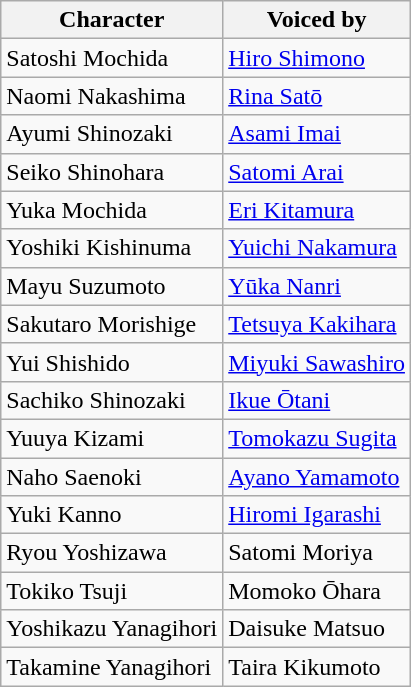<table class="wikitable sortable">
<tr>
<th>Character</th>
<th>Voiced by</th>
</tr>
<tr>
<td>Satoshi Mochida</td>
<td><a href='#'>Hiro Shimono</a></td>
</tr>
<tr>
<td>Naomi Nakashima</td>
<td><a href='#'>Rina Satō</a></td>
</tr>
<tr>
<td>Ayumi Shinozaki</td>
<td><a href='#'>Asami Imai</a></td>
</tr>
<tr>
<td>Seiko Shinohara</td>
<td><a href='#'>Satomi Arai</a></td>
</tr>
<tr>
<td>Yuka Mochida</td>
<td><a href='#'>Eri Kitamura</a></td>
</tr>
<tr>
<td>Yoshiki Kishinuma</td>
<td><a href='#'>Yuichi Nakamura</a></td>
</tr>
<tr>
<td>Mayu Suzumoto</td>
<td><a href='#'>Yūka Nanri</a></td>
</tr>
<tr>
<td>Sakutaro Morishige</td>
<td><a href='#'>Tetsuya Kakihara</a></td>
</tr>
<tr>
<td>Yui Shishido</td>
<td><a href='#'>Miyuki Sawashiro</a></td>
</tr>
<tr>
<td>Sachiko Shinozaki</td>
<td><a href='#'>Ikue Ōtani</a></td>
</tr>
<tr>
<td>Yuuya Kizami</td>
<td><a href='#'>Tomokazu Sugita</a></td>
</tr>
<tr>
<td>Naho Saenoki</td>
<td><a href='#'>Ayano Yamamoto</a></td>
</tr>
<tr>
<td>Yuki Kanno</td>
<td><a href='#'>Hiromi Igarashi</a></td>
</tr>
<tr>
<td>Ryou Yoshizawa</td>
<td>Satomi Moriya</td>
</tr>
<tr>
<td>Tokiko Tsuji</td>
<td>Momoko Ōhara</td>
</tr>
<tr>
<td>Yoshikazu Yanagihori</td>
<td>Daisuke Matsuo</td>
</tr>
<tr>
<td>Takamine Yanagihori</td>
<td>Taira Kikumoto</td>
</tr>
</table>
